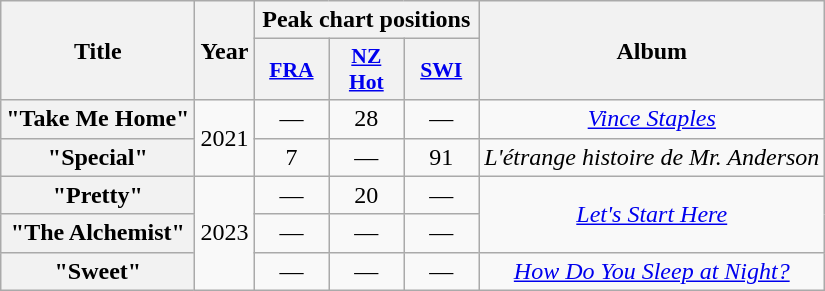<table class="wikitable plainrowheaders" style="text-align:center;">
<tr>
<th rowspan="2">Title</th>
<th rowspan="2">Year</th>
<th colspan="3">Peak chart positions</th>
<th rowspan="2">Album</th>
</tr>
<tr>
<th scope="col" style="width:3em;font-size:90%;"><a href='#'>FRA</a><br></th>
<th scope="col" style="width:3em;font-size:90%;"><a href='#'>NZ<br>Hot</a><br></th>
<th scope="col" style="width:3em;font-size:90%;"><a href='#'>SWI</a><br></th>
</tr>
<tr>
<th scope="row">"Take Me Home"<br></th>
<td rowspan="2">2021</td>
<td>—</td>
<td>28</td>
<td>—</td>
<td><em><a href='#'>Vince Staples</a></em></td>
</tr>
<tr>
<th scope="row">"Special"<br></th>
<td>7</td>
<td>—</td>
<td>91</td>
<td><em>L'étrange histoire de Mr. Anderson</em></td>
</tr>
<tr>
<th scope="row">"Pretty"<br></th>
<td rowspan="3">2023</td>
<td>—</td>
<td>20</td>
<td>—</td>
<td rowspan="2"><em><a href='#'>Let's Start Here</a></em></td>
</tr>
<tr>
<th scope="row">"The Alchemist"<br></th>
<td>—</td>
<td>—</td>
<td>—</td>
</tr>
<tr>
<th scope="row">"Sweet"<br></th>
<td>—</td>
<td>—</td>
<td>—</td>
<td><em><a href='#'>How Do You Sleep at Night?</a></em></td>
</tr>
</table>
